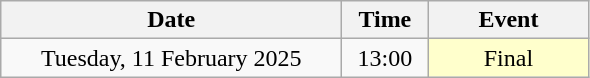<table class = "wikitable" style="text-align:center;">
<tr>
<th width=220>Date</th>
<th width=50>Time</th>
<th width=100>Event</th>
</tr>
<tr>
<td>Tuesday, 11 February 2025</td>
<td>13:00</td>
<td bgcolor=ffffcc>Final</td>
</tr>
</table>
